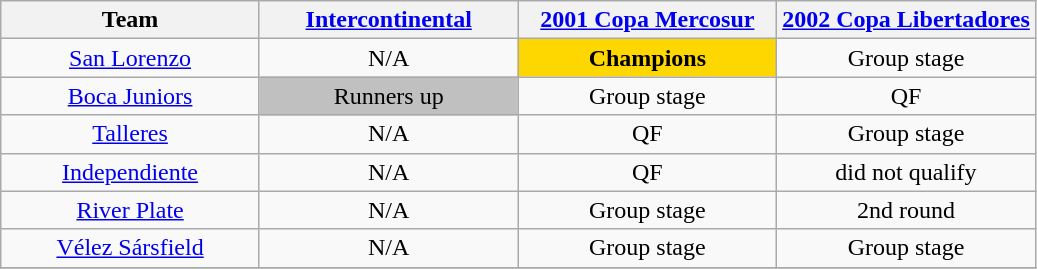<table class="wikitable">
<tr>
<th width= 25%>Team</th>
<th width= 25%><a href='#'>Intercontinental</a></th>
<th width= 25%><a href='#'>2001 Copa Mercosur</a></th>
<th width= 25%><a href='#'>2002 Copa Libertadores</a></th>
</tr>
<tr align="center">
<td><a href='#'>San Lorenzo</a></td>
<td>N/A</td>
<td bgcolor = "gold"><strong>Champions</strong></td>
<td>Group stage</td>
</tr>
<tr align="center">
<td><a href='#'>Boca Juniors</a></td>
<td bgcolor = "silver">Runners up</td>
<td>Group stage</td>
<td>QF</td>
</tr>
<tr align="center">
<td><a href='#'>Talleres</a></td>
<td>N/A</td>
<td>QF</td>
<td>Group stage</td>
</tr>
<tr align="center">
<td><a href='#'>Independiente</a></td>
<td>N/A</td>
<td>QF</td>
<td>did not qualify</td>
</tr>
<tr align="center">
<td><a href='#'>River Plate</a></td>
<td>N/A</td>
<td>Group stage</td>
<td>2nd round</td>
</tr>
<tr align="center">
<td><a href='#'>Vélez Sársfield</a></td>
<td>N/A</td>
<td>Group stage</td>
<td>Group stage</td>
</tr>
<tr>
</tr>
</table>
